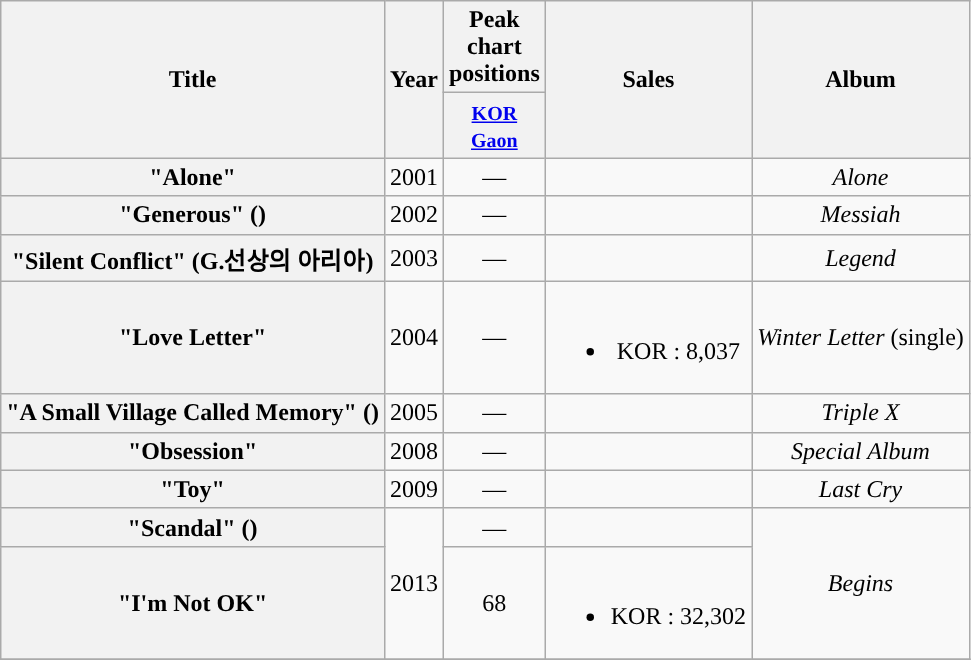<table class="wikitable plainrowheaders" style="text-align:center;">
<tr>
<th scope="col" rowspan="2">Title</th>
<th scope="col" rowspan="2">Year</th>
<th colspan="1" scope="col">Peak chart positions</th>
<th scope="col" rowspan="2">Sales</th>
<th scope="col" rowspan="2">Album</th>
</tr>
<tr>
<th style="width:3em"><small><a href='#'>KOR<br>Gaon</a></small><br></th>
</tr>
<tr>
<th scope="row">"Alone"</th>
<td>2001</td>
<td>—</td>
<td></td>
<td><em>Alone</em></td>
</tr>
<tr>
<th scope="row">"Generous" ()</th>
<td>2002</td>
<td>—</td>
<td></td>
<td><em>Messiah</em></td>
</tr>
<tr>
<th scope="row">"Silent Conflict" (G.선상의 아리아)</th>
<td>2003</td>
<td>—</td>
<td></td>
<td><em>Legend</em></td>
</tr>
<tr>
<th scope="row">"Love Letter"</th>
<td>2004</td>
<td>—</td>
<td><br><ul><li>KOR : 8,037</li></ul></td>
<td><em>Winter Letter</em> (single)</td>
</tr>
<tr>
<th scope="row">"A Small Village Called Memory" ()</th>
<td>2005</td>
<td>—</td>
<td></td>
<td><em>Triple X</em></td>
</tr>
<tr>
<th scope="row">"Obsession"</th>
<td>2008</td>
<td>—</td>
<td></td>
<td><em>Special Album</em></td>
</tr>
<tr>
<th scope="row">"Toy"</th>
<td>2009</td>
<td>—</td>
<td></td>
<td><em>Last Cry</em></td>
</tr>
<tr>
<th scope="row">"Scandal" ()</th>
<td rowspan="2">2013</td>
<td>—</td>
<td></td>
<td rowspan="2"><em>Begins</em></td>
</tr>
<tr>
<th scope="row">"I'm Not OK"</th>
<td>68</td>
<td><br><ul><li>KOR : 32,302</li></ul></td>
</tr>
<tr>
</tr>
</table>
